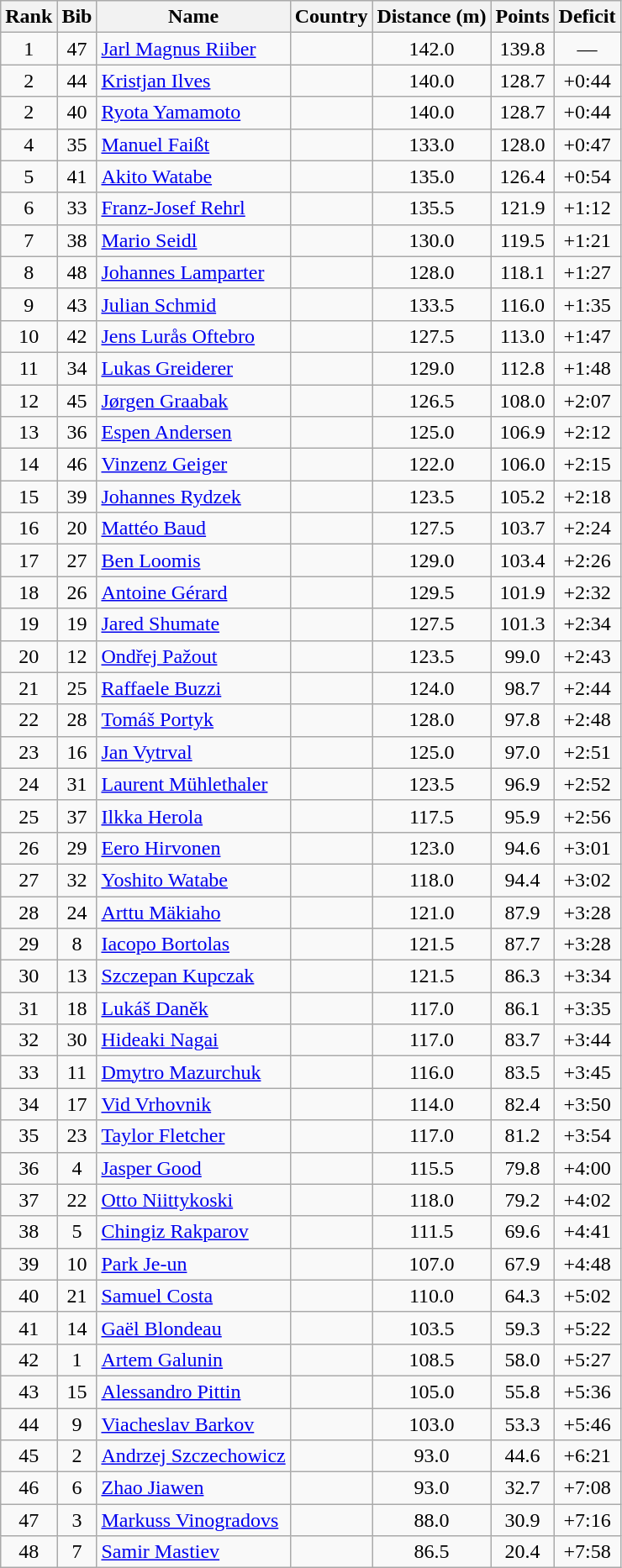<table class="wikitable sortable" style="text-align:center">
<tr>
<th>Rank</th>
<th>Bib</th>
<th>Name</th>
<th>Country</th>
<th>Distance (m)</th>
<th>Points</th>
<th>Deficit</th>
</tr>
<tr>
<td>1</td>
<td>47</td>
<td align=left><a href='#'>Jarl Magnus Riiber</a></td>
<td align=left></td>
<td>142.0</td>
<td>139.8</td>
<td>—</td>
</tr>
<tr>
<td>2</td>
<td>44</td>
<td align=left><a href='#'>Kristjan Ilves</a></td>
<td align=left></td>
<td>140.0</td>
<td>128.7</td>
<td>+0:44</td>
</tr>
<tr>
<td>2</td>
<td>40</td>
<td align=left><a href='#'>Ryota Yamamoto</a></td>
<td align=left></td>
<td>140.0</td>
<td>128.7</td>
<td>+0:44</td>
</tr>
<tr>
<td>4</td>
<td>35</td>
<td align=left><a href='#'>Manuel Faißt</a></td>
<td align=left></td>
<td>133.0</td>
<td>128.0</td>
<td>+0:47</td>
</tr>
<tr>
<td>5</td>
<td>41</td>
<td align=left><a href='#'>Akito Watabe</a></td>
<td align=left></td>
<td>135.0</td>
<td>126.4</td>
<td>+0:54</td>
</tr>
<tr>
<td>6</td>
<td>33</td>
<td align=left><a href='#'>Franz-Josef Rehrl</a></td>
<td align=left></td>
<td>135.5</td>
<td>121.9</td>
<td>+1:12</td>
</tr>
<tr>
<td>7</td>
<td>38</td>
<td align=left><a href='#'>Mario Seidl</a></td>
<td align=left></td>
<td>130.0</td>
<td>119.5</td>
<td>+1:21</td>
</tr>
<tr>
<td>8</td>
<td>48</td>
<td align=left><a href='#'>Johannes Lamparter</a></td>
<td align=left></td>
<td>128.0</td>
<td>118.1</td>
<td>+1:27</td>
</tr>
<tr>
<td>9</td>
<td>43</td>
<td align=left><a href='#'>Julian Schmid</a></td>
<td align=left></td>
<td>133.5</td>
<td>116.0</td>
<td>+1:35</td>
</tr>
<tr>
<td>10</td>
<td>42</td>
<td align=left><a href='#'>Jens Lurås Oftebro</a></td>
<td align=left></td>
<td>127.5</td>
<td>113.0</td>
<td>+1:47</td>
</tr>
<tr>
<td>11</td>
<td>34</td>
<td align=left><a href='#'>Lukas Greiderer</a></td>
<td align=left></td>
<td>129.0</td>
<td>112.8</td>
<td>+1:48</td>
</tr>
<tr>
<td>12</td>
<td>45</td>
<td align=left><a href='#'>Jørgen Graabak</a></td>
<td align=left></td>
<td>126.5</td>
<td>108.0</td>
<td>+2:07</td>
</tr>
<tr>
<td>13</td>
<td>36</td>
<td align=left><a href='#'>Espen Andersen</a></td>
<td align=left></td>
<td>125.0</td>
<td>106.9</td>
<td>+2:12</td>
</tr>
<tr>
<td>14</td>
<td>46</td>
<td align=left><a href='#'>Vinzenz Geiger</a></td>
<td align=left></td>
<td>122.0</td>
<td>106.0</td>
<td>+2:15</td>
</tr>
<tr>
<td>15</td>
<td>39</td>
<td align=left><a href='#'>Johannes Rydzek</a></td>
<td align=left></td>
<td>123.5</td>
<td>105.2</td>
<td>+2:18</td>
</tr>
<tr>
<td>16</td>
<td>20</td>
<td align=left><a href='#'>Mattéo Baud</a></td>
<td align=left></td>
<td>127.5</td>
<td>103.7</td>
<td>+2:24</td>
</tr>
<tr>
<td>17</td>
<td>27</td>
<td align=left><a href='#'>Ben Loomis</a></td>
<td align=left></td>
<td>129.0</td>
<td>103.4</td>
<td>+2:26</td>
</tr>
<tr>
<td>18</td>
<td>26</td>
<td align=left><a href='#'>Antoine Gérard</a></td>
<td align=left></td>
<td>129.5</td>
<td>101.9</td>
<td>+2:32</td>
</tr>
<tr>
<td>19</td>
<td>19</td>
<td align=left><a href='#'>Jared Shumate</a></td>
<td align=left></td>
<td>127.5</td>
<td>101.3</td>
<td>+2:34</td>
</tr>
<tr>
<td>20</td>
<td>12</td>
<td align=left><a href='#'>Ondřej Pažout</a></td>
<td align=left></td>
<td>123.5</td>
<td>99.0</td>
<td>+2:43</td>
</tr>
<tr>
<td>21</td>
<td>25</td>
<td align=left><a href='#'>Raffaele Buzzi</a></td>
<td align=left></td>
<td>124.0</td>
<td>98.7</td>
<td>+2:44</td>
</tr>
<tr>
<td>22</td>
<td>28</td>
<td align=left><a href='#'>Tomáš Portyk</a></td>
<td align=left></td>
<td>128.0</td>
<td>97.8</td>
<td>+2:48</td>
</tr>
<tr>
<td>23</td>
<td>16</td>
<td align=left><a href='#'>Jan Vytrval</a></td>
<td align=left></td>
<td>125.0</td>
<td>97.0</td>
<td>+2:51</td>
</tr>
<tr>
<td>24</td>
<td>31</td>
<td align=left><a href='#'>Laurent Mühlethaler</a></td>
<td align=left></td>
<td>123.5</td>
<td>96.9</td>
<td>+2:52</td>
</tr>
<tr>
<td>25</td>
<td>37</td>
<td align=left><a href='#'>Ilkka Herola</a></td>
<td align=left></td>
<td>117.5</td>
<td>95.9</td>
<td>+2:56</td>
</tr>
<tr>
<td>26</td>
<td>29</td>
<td align=left><a href='#'>Eero Hirvonen</a></td>
<td align=left></td>
<td>123.0</td>
<td>94.6</td>
<td>+3:01</td>
</tr>
<tr>
<td>27</td>
<td>32</td>
<td align=left><a href='#'>Yoshito Watabe</a></td>
<td align=left></td>
<td>118.0</td>
<td>94.4</td>
<td>+3:02</td>
</tr>
<tr>
<td>28</td>
<td>24</td>
<td align=left><a href='#'>Arttu Mäkiaho</a></td>
<td align=left></td>
<td>121.0</td>
<td>87.9</td>
<td>+3:28</td>
</tr>
<tr>
<td>29</td>
<td>8</td>
<td align=left><a href='#'>Iacopo Bortolas</a></td>
<td align=left></td>
<td>121.5</td>
<td>87.7</td>
<td>+3:28</td>
</tr>
<tr>
<td>30</td>
<td>13</td>
<td align=left><a href='#'>Szczepan Kupczak</a></td>
<td align=left></td>
<td>121.5</td>
<td>86.3</td>
<td>+3:34</td>
</tr>
<tr>
<td>31</td>
<td>18</td>
<td align=left><a href='#'>Lukáš Daněk</a></td>
<td align=left></td>
<td>117.0</td>
<td>86.1</td>
<td>+3:35</td>
</tr>
<tr>
<td>32</td>
<td>30</td>
<td align=left><a href='#'>Hideaki Nagai</a></td>
<td align=left></td>
<td>117.0</td>
<td>83.7</td>
<td>+3:44</td>
</tr>
<tr>
<td>33</td>
<td>11</td>
<td align=left><a href='#'>Dmytro Mazurchuk</a></td>
<td align=left></td>
<td>116.0</td>
<td>83.5</td>
<td>+3:45</td>
</tr>
<tr>
<td>34</td>
<td>17</td>
<td align=left><a href='#'>Vid Vrhovnik</a></td>
<td align=left></td>
<td>114.0</td>
<td>82.4</td>
<td>+3:50</td>
</tr>
<tr>
<td>35</td>
<td>23</td>
<td align=left><a href='#'>Taylor Fletcher</a></td>
<td align=left></td>
<td>117.0</td>
<td>81.2</td>
<td>+3:54</td>
</tr>
<tr>
<td>36</td>
<td>4</td>
<td align=left><a href='#'>Jasper Good</a></td>
<td align=left></td>
<td>115.5</td>
<td>79.8</td>
<td>+4:00</td>
</tr>
<tr>
<td>37</td>
<td>22</td>
<td align=left><a href='#'>Otto Niittykoski</a></td>
<td align=left></td>
<td>118.0</td>
<td>79.2</td>
<td>+4:02</td>
</tr>
<tr>
<td>38</td>
<td>5</td>
<td align=left><a href='#'>Chingiz Rakparov</a></td>
<td align=left></td>
<td>111.5</td>
<td>69.6</td>
<td>+4:41</td>
</tr>
<tr>
<td>39</td>
<td>10</td>
<td align=left><a href='#'>Park Je-un</a></td>
<td align=left></td>
<td>107.0</td>
<td>67.9</td>
<td>+4:48</td>
</tr>
<tr>
<td>40</td>
<td>21</td>
<td align=left><a href='#'>Samuel Costa</a></td>
<td align=left></td>
<td>110.0</td>
<td>64.3</td>
<td>+5:02</td>
</tr>
<tr>
<td>41</td>
<td>14</td>
<td align=left><a href='#'>Gaël Blondeau</a></td>
<td align=left></td>
<td>103.5</td>
<td>59.3</td>
<td>+5:22</td>
</tr>
<tr>
<td>42</td>
<td>1</td>
<td align=left><a href='#'>Artem Galunin</a></td>
<td align=left></td>
<td>108.5</td>
<td>58.0</td>
<td>+5:27</td>
</tr>
<tr>
<td>43</td>
<td>15</td>
<td align=left><a href='#'>Alessandro Pittin</a></td>
<td align=left></td>
<td>105.0</td>
<td>55.8</td>
<td>+5:36</td>
</tr>
<tr>
<td>44</td>
<td>9</td>
<td align=left><a href='#'>Viacheslav Barkov</a></td>
<td align=left></td>
<td>103.0</td>
<td>53.3</td>
<td>+5:46</td>
</tr>
<tr>
<td>45</td>
<td>2</td>
<td align=left><a href='#'>Andrzej Szczechowicz</a></td>
<td align=left></td>
<td>93.0</td>
<td>44.6</td>
<td>+6:21</td>
</tr>
<tr>
<td>46</td>
<td>6</td>
<td align=left><a href='#'>Zhao Jiawen</a></td>
<td align=left></td>
<td>93.0</td>
<td>32.7</td>
<td>+7:08</td>
</tr>
<tr>
<td>47</td>
<td>3</td>
<td align=left><a href='#'>Markuss Vinogradovs</a></td>
<td align=left></td>
<td>88.0</td>
<td>30.9</td>
<td>+7:16</td>
</tr>
<tr>
<td>48</td>
<td>7</td>
<td align=left><a href='#'>Samir Mastiev</a></td>
<td align=left></td>
<td>86.5</td>
<td>20.4</td>
<td>+7:58</td>
</tr>
</table>
